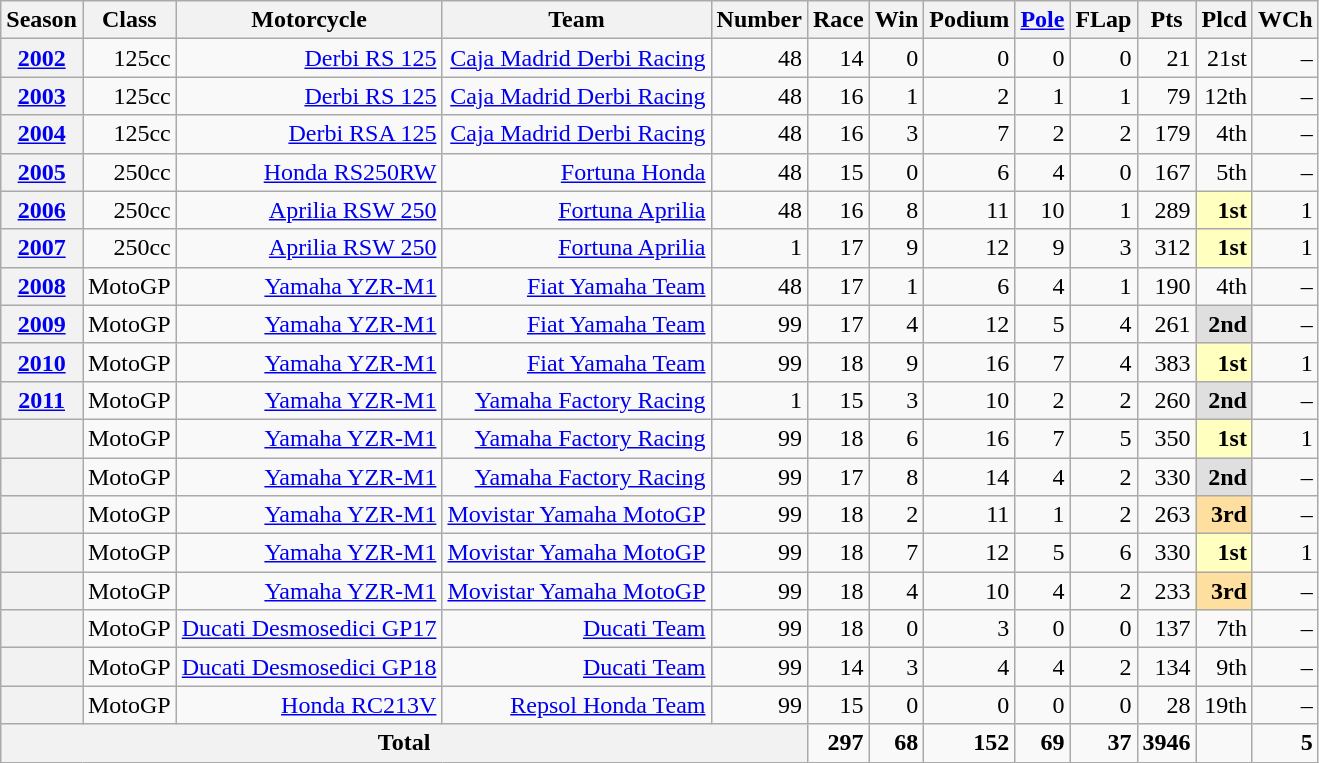<table class="wikitable">
<tr>
<th>Season</th>
<th>Class</th>
<th>Motorcycle</th>
<th>Team</th>
<th>Number</th>
<th>Race</th>
<th>Win</th>
<th>Podium</th>
<th><a href='#'>Pole</a></th>
<th>FLap</th>
<th>Pts</th>
<th>Plcd</th>
<th>WCh</th>
</tr>
<tr align="right">
<th><a href='#'>2002</a></th>
<td>125cc</td>
<td><a href='#'>Derbi RS 125</a></td>
<td><a href='#'>Caja Madrid Derbi Racing</a></td>
<td>48</td>
<td>14</td>
<td>0</td>
<td>0</td>
<td>0</td>
<td>0</td>
<td>21</td>
<td>21st</td>
<td>–</td>
</tr>
<tr align="right">
<th><a href='#'>2003</a></th>
<td>125cc</td>
<td><a href='#'>Derbi RS 125</a></td>
<td><a href='#'>Caja Madrid Derbi Racing</a></td>
<td>48</td>
<td>16</td>
<td>1</td>
<td>2</td>
<td>1</td>
<td>1</td>
<td>79</td>
<td>12th</td>
<td>–</td>
</tr>
<tr align="right">
<th><a href='#'>2004</a></th>
<td>125cc</td>
<td><a href='#'>Derbi RSA 125</a></td>
<td><a href='#'>Caja Madrid Derbi Racing</a></td>
<td>48</td>
<td>16</td>
<td>3</td>
<td>7</td>
<td>2</td>
<td>2</td>
<td>179</td>
<td>4th</td>
<td>–</td>
</tr>
<tr align="right">
<th><a href='#'>2005</a></th>
<td>250cc</td>
<td><a href='#'>Honda RS250RW</a></td>
<td><a href='#'>Fortuna Honda</a></td>
<td>48</td>
<td>15</td>
<td>0</td>
<td>6</td>
<td>4</td>
<td>0</td>
<td>167</td>
<td>5th</td>
<td>–</td>
</tr>
<tr align="right">
<th><a href='#'>2006</a></th>
<td>250cc</td>
<td><a href='#'>Aprilia RSW 250</a></td>
<td><a href='#'>Fortuna Aprilia</a></td>
<td>48</td>
<td>16</td>
<td>8</td>
<td>11</td>
<td>10</td>
<td>1</td>
<td>289</td>
<td style="background:#ffffbf;"><strong>1st</strong></td>
<td>1</td>
</tr>
<tr align="right">
<th><a href='#'>2007</a></th>
<td>250cc</td>
<td><a href='#'>Aprilia RSW 250</a></td>
<td><a href='#'>Fortuna Aprilia</a></td>
<td>1</td>
<td>17</td>
<td>9</td>
<td>12</td>
<td>9</td>
<td>3</td>
<td>312</td>
<td style="background:#ffffbf;"><strong>1st</strong></td>
<td>1</td>
</tr>
<tr align="right">
<th><a href='#'>2008</a></th>
<td>MotoGP</td>
<td><a href='#'>Yamaha YZR-M1</a></td>
<td><a href='#'>Fiat Yamaha Team</a></td>
<td>48</td>
<td>17</td>
<td>1</td>
<td>6</td>
<td>4</td>
<td>1</td>
<td>190</td>
<td>4th</td>
<td>–</td>
</tr>
<tr align="right">
<th><a href='#'>2009</a></th>
<td>MotoGP</td>
<td><a href='#'>Yamaha YZR-M1</a></td>
<td><a href='#'>Fiat Yamaha Team</a></td>
<td>99</td>
<td>17</td>
<td>4</td>
<td>12</td>
<td>5</td>
<td>4</td>
<td>261</td>
<td style="background:#dfdfdf;"><strong>2nd</strong></td>
<td>–</td>
</tr>
<tr align="right">
<th><a href='#'>2010</a></th>
<td>MotoGP</td>
<td><a href='#'>Yamaha YZR-M1</a></td>
<td><a href='#'>Fiat Yamaha Team</a></td>
<td>99</td>
<td>18</td>
<td>9</td>
<td>16</td>
<td>7</td>
<td>4</td>
<td>383</td>
<td style="background:#ffffbf;"><strong>1st</strong></td>
<td>1</td>
</tr>
<tr align="right">
<th><a href='#'>2011</a></th>
<td>MotoGP</td>
<td><a href='#'>Yamaha YZR-M1</a></td>
<td><a href='#'>Yamaha Factory Racing</a></td>
<td>1</td>
<td>15</td>
<td>3</td>
<td>10</td>
<td>2</td>
<td>2</td>
<td>260</td>
<td style="background:#dfdfdf;"><strong>2nd</strong></td>
<td>–</td>
</tr>
<tr align="right">
<th></th>
<td>MotoGP</td>
<td><a href='#'>Yamaha YZR-M1</a></td>
<td><a href='#'>Yamaha Factory Racing</a></td>
<td>99</td>
<td>18</td>
<td>6</td>
<td>16</td>
<td>7</td>
<td>5</td>
<td>350</td>
<td style="background:#ffffbf;"><strong>1st</strong></td>
<td>1</td>
</tr>
<tr align="right">
<th></th>
<td>MotoGP</td>
<td><a href='#'>Yamaha YZR-M1</a></td>
<td><a href='#'>Yamaha Factory Racing</a></td>
<td>99</td>
<td>17</td>
<td>8</td>
<td>14</td>
<td>4</td>
<td>2</td>
<td>330</td>
<td style="background:#dfdfdf;"><strong>2nd</strong></td>
<td>–</td>
</tr>
<tr align="right">
<th></th>
<td>MotoGP</td>
<td><a href='#'>Yamaha YZR-M1</a></td>
<td><a href='#'>Movistar Yamaha MotoGP</a></td>
<td>99</td>
<td>18</td>
<td>2</td>
<td>11</td>
<td>1</td>
<td>2</td>
<td>263</td>
<td style="background:#ffdf9f;"><strong>3rd</strong></td>
<td>–</td>
</tr>
<tr align="right">
<th></th>
<td>MotoGP</td>
<td><a href='#'>Yamaha YZR-M1</a></td>
<td><a href='#'>Movistar Yamaha MotoGP</a></td>
<td>99</td>
<td>18</td>
<td>7</td>
<td>12</td>
<td>5</td>
<td>6</td>
<td>330</td>
<td style="background:#ffffbf;"><strong>1st</strong></td>
<td>1</td>
</tr>
<tr align="right">
<th></th>
<td>MotoGP</td>
<td><a href='#'>Yamaha YZR-M1</a></td>
<td><a href='#'>Movistar Yamaha MotoGP</a></td>
<td>99</td>
<td>18</td>
<td>4</td>
<td>10</td>
<td>4</td>
<td>2</td>
<td>233</td>
<td style="background:#ffdf9f;"><strong>3rd</strong></td>
<td>–</td>
</tr>
<tr align="right">
<th></th>
<td>MotoGP</td>
<td><a href='#'>Ducati Desmosedici GP17</a></td>
<td><a href='#'>Ducati Team</a></td>
<td>99</td>
<td>18</td>
<td>0</td>
<td>3</td>
<td>0</td>
<td>0</td>
<td>137</td>
<td>7th</td>
<td>–</td>
</tr>
<tr align="right">
<th></th>
<td>MotoGP</td>
<td><a href='#'>Ducati Desmosedici GP18</a></td>
<td><a href='#'>Ducati Team</a></td>
<td>99</td>
<td>14</td>
<td>3</td>
<td>4</td>
<td>4</td>
<td>2</td>
<td>134</td>
<td>9th</td>
<td>–</td>
</tr>
<tr align="right">
<th></th>
<td>MotoGP</td>
<td><a href='#'>Honda RC213V</a></td>
<td><a href='#'>Repsol Honda Team</a></td>
<td>99</td>
<td>15</td>
<td>0</td>
<td>0</td>
<td>0</td>
<td>0</td>
<td>28</td>
<td>19th</td>
<td>–</td>
</tr>
<tr align="right">
<th colspan="5">Total</th>
<td><strong>297</strong></td>
<td><strong>68</strong></td>
<td><strong>152</strong></td>
<td><strong>69</strong></td>
<td><strong>37</strong></td>
<td><strong>3946</strong></td>
<td></td>
<td><strong>5</strong></td>
</tr>
</table>
